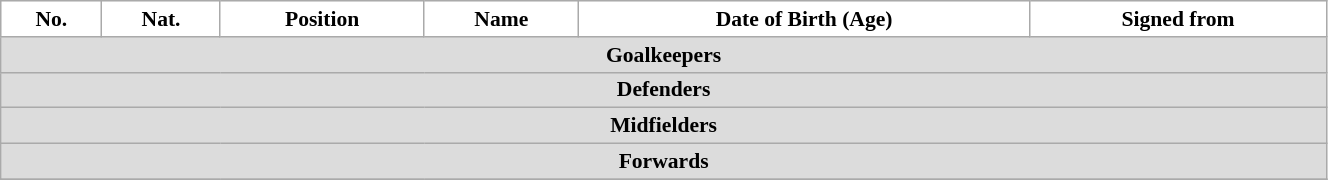<table class="wikitable" style="text-align:center; font-size:90%; width:70%">
<tr>
<th style="background:white; color:black; text-align:center;">No.</th>
<th style="background:white; color:black; text-align:center;">Nat.</th>
<th style="background:white; color:black; text-align:center;">Position</th>
<th style="background:white; color:black; text-align:center;">Name</th>
<th style="background:white; color:black; text-align:center;">Date of Birth (Age)</th>
<th style="background:white; color:black; text-align:center;">Signed from</th>
</tr>
<tr>
<th colspan=10 style="background:#DCDCDC; text-align:center;">Goalkeepers</th>
</tr>
<tr>
<th colspan=10 style="background:#DCDCDC; text-align:center;">Defenders</th>
</tr>
<tr>
<th colspan=10 style="background:#DCDCDC; text-align:center;">Midfielders</th>
</tr>
<tr>
<th colspan=10 style="background:#DCDCDC; text-align:center;">Forwards</th>
</tr>
<tr>
</tr>
</table>
